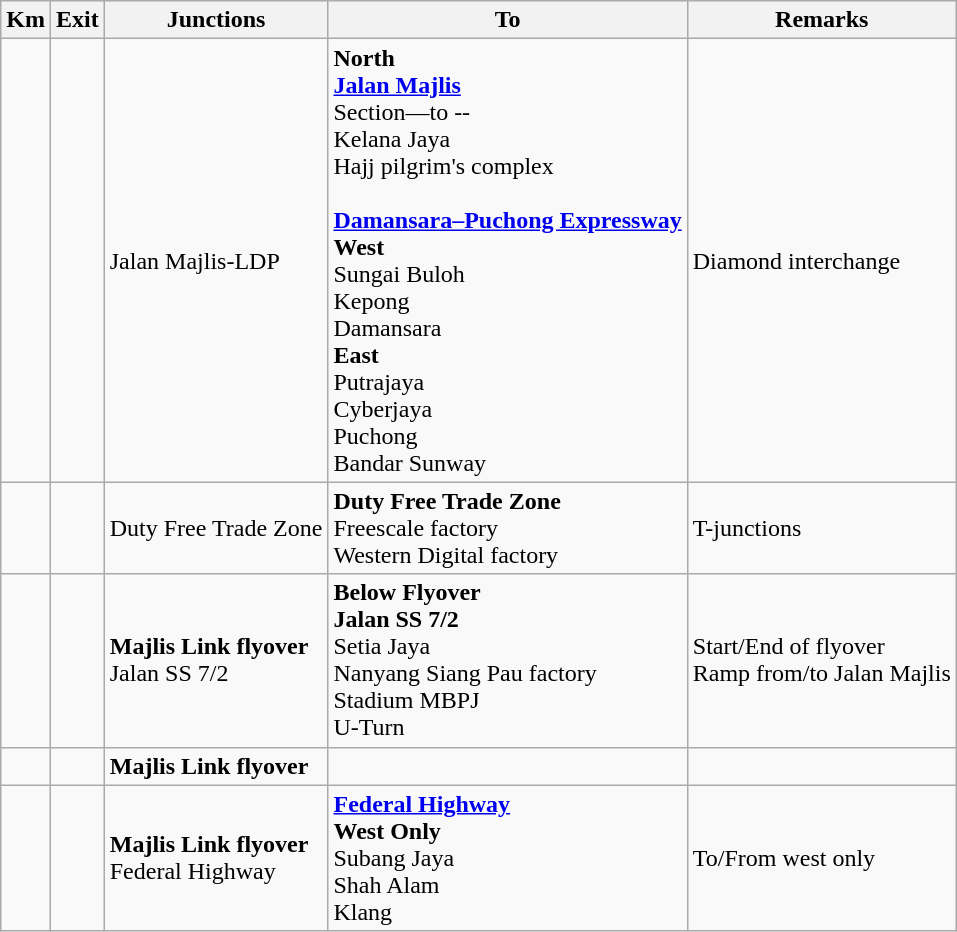<table class="wikitable">
<tr>
<th>Km</th>
<th>Exit</th>
<th>Junctions</th>
<th>To</th>
<th>Remarks</th>
</tr>
<tr>
<td></td>
<td></td>
<td>Jalan Majlis-LDP</td>
<td><strong>North</strong><br><strong><a href='#'>Jalan Majlis</a></strong><br>Section—to --<br>Kelana Jaya<br>Hajj pilgrim's complex<br><br> <strong><a href='#'>Damansara–Puchong Expressway</a></strong><br><strong>West</strong><br>Sungai Buloh<br>Kepong<br>Damansara<br><strong>East</strong><br>Putrajaya<br>Cyberjaya<br>Puchong<br>Bandar Sunway</td>
<td>Diamond interchange</td>
</tr>
<tr>
<td></td>
<td></td>
<td>Duty Free Trade Zone</td>
<td><strong>Duty Free Trade Zone</strong><br>Freescale factory<br>Western Digital factory</td>
<td>T-junctions</td>
</tr>
<tr>
<td></td>
<td></td>
<td><strong>Majlis Link flyover</strong><br>Jalan SS 7/2</td>
<td><strong>Below Flyover</strong><br><strong>Jalan SS 7/2</strong><br>Setia Jaya<br>Nanyang Siang Pau factory<br>Stadium MBPJ<br>U-Turn</td>
<td>Start/End of flyover<br>Ramp from/to Jalan Majlis</td>
</tr>
<tr>
<td></td>
<td></td>
<td><strong>Majlis Link flyover</strong></td>
<td></td>
<td></td>
</tr>
<tr>
<td></td>
<td></td>
<td><strong>Majlis Link flyover</strong><br>Federal Highway</td>
<td> <strong><a href='#'>Federal Highway</a></strong><br><strong>West Only</strong><br>Subang Jaya<br>Shah Alam<br>Klang</td>
<td>To/From west only</td>
</tr>
</table>
